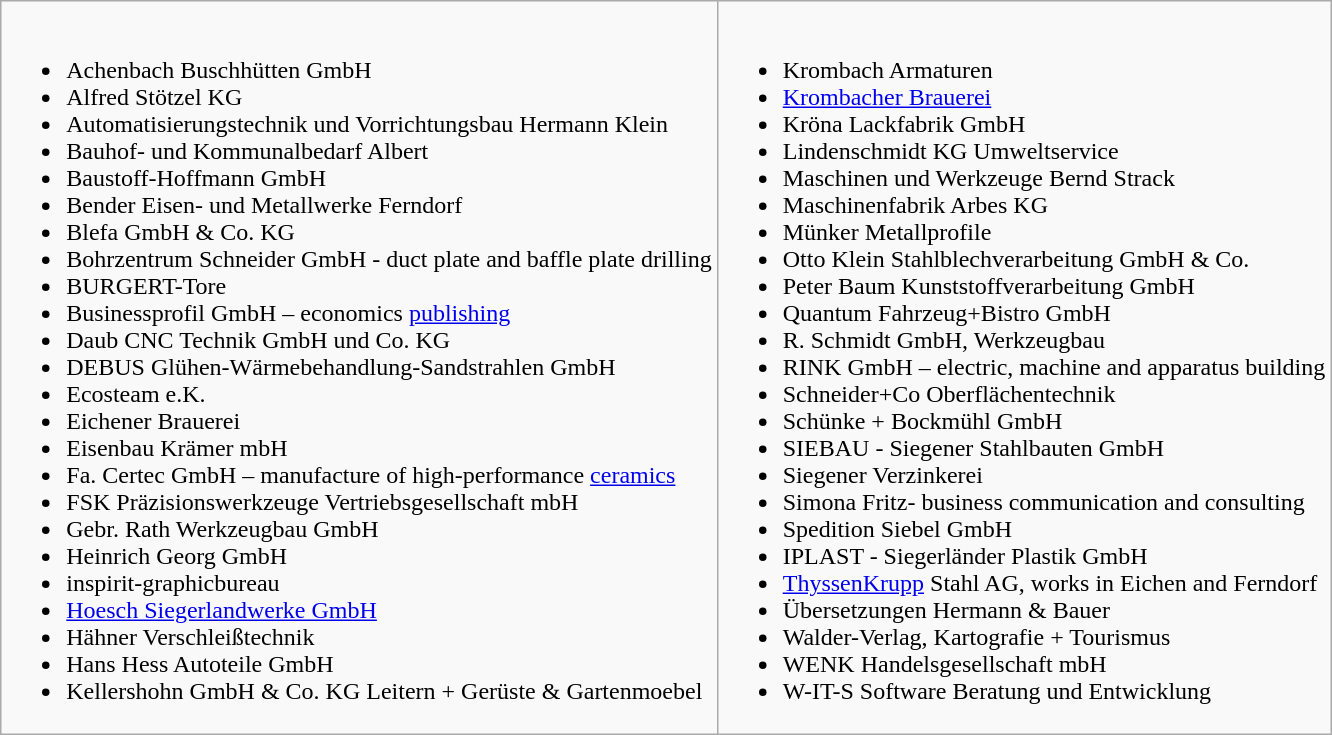<table class="wikitable">
<tr>
<td valign="top"><br><ul><li>Achenbach Buschhütten GmbH</li><li>Alfred Stötzel KG</li><li>Automatisierungstechnik und Vorrichtungsbau Hermann Klein</li><li>Bauhof- und Kommunalbedarf Albert</li><li>Baustoff-Hoffmann GmbH</li><li>Bender Eisen- und Metallwerke Ferndorf</li><li>Blefa GmbH & Co. KG</li><li>Bohrzentrum Schneider GmbH - duct plate and baffle plate drilling</li><li>BURGERT-Tore</li><li>Businessprofil GmbH – economics <a href='#'>publishing</a></li><li>Daub CNC Technik GmbH und Co. KG</li><li>DEBUS Glühen-Wärmebehandlung-Sandstrahlen GmbH</li><li>Ecosteam e.K.</li><li>Eichener Brauerei</li><li>Eisenbau Krämer mbH</li><li>Fa. Certec GmbH – manufacture of high-performance <a href='#'>ceramics</a></li><li>FSK Präzisionswerkzeuge Vertriebsgesellschaft mbH</li><li>Gebr. Rath Werkzeugbau GmbH</li><li>Heinrich Georg GmbH</li><li>inspirit-graphicbureau</li><li><a href='#'>Hoesch Siegerlandwerke GmbH</a></li><li>Hähner Verschleißtechnik</li><li>Hans Hess Autoteile GmbH</li><li>Kellershohn GmbH & Co. KG Leitern + Gerüste & Gartenmoebel</li></ul></td>
<td valign="top"><br><ul><li>Krombach Armaturen</li><li><a href='#'>Krombacher Brauerei</a></li><li>Kröna Lackfabrik GmbH</li><li>Lindenschmidt KG Umweltservice</li><li>Maschinen und Werkzeuge Bernd Strack</li><li>Maschinenfabrik Arbes KG</li><li>Münker Metallprofile</li><li>Otto Klein Stahlblechverarbeitung GmbH & Co.</li><li>Peter Baum Kunststoffverarbeitung GmbH</li><li>Quantum Fahrzeug+Bistro GmbH</li><li>R. Schmidt GmbH, Werkzeugbau</li><li>RINK GmbH – electric, machine and apparatus building</li><li>Schneider+Co Oberflächentechnik</li><li>Schünke + Bockmühl GmbH</li><li>SIEBAU - Siegener Stahlbauten GmbH</li><li>Siegener Verzinkerei</li><li>Simona Fritz- business communication and consulting</li><li>Spedition Siebel GmbH</li><li>IPLAST - Siegerländer Plastik GmbH</li><li><a href='#'>ThyssenKrupp</a> Stahl AG, works in Eichen and Ferndorf</li><li>Übersetzungen Hermann & Bauer</li><li>Walder-Verlag, Kartografie + Tourismus</li><li>WENK Handelsgesellschaft mbH</li><li>W-IT-S Software Beratung und Entwicklung</li></ul></td>
</tr>
</table>
